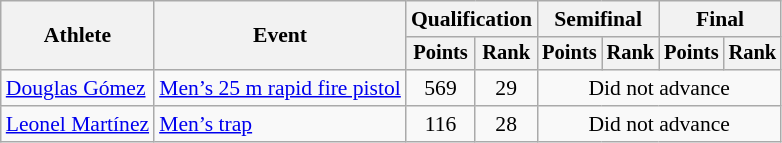<table class=wikitable style=font-size:90%;text-align:center>
<tr>
<th rowspan=2>Athlete</th>
<th rowspan=2>Event</th>
<th colspan=2>Qualification</th>
<th colspan=2>Semifinal</th>
<th colspan=2>Final</th>
</tr>
<tr style=font-size:95%>
<th>Points</th>
<th>Rank</th>
<th>Points</th>
<th>Rank</th>
<th>Points</th>
<th>Rank</th>
</tr>
<tr>
<td align=left><a href='#'>Douglas Gómez</a></td>
<td align=left><a href='#'>Men’s 25 m rapid fire pistol</a></td>
<td>569</td>
<td>29</td>
<td colspan="4">Did not advance</td>
</tr>
<tr>
<td align=left><a href='#'>Leonel Martínez</a></td>
<td align=left><a href='#'>Men’s trap</a></td>
<td>116</td>
<td>28</td>
<td colspan="4">Did not advance</td>
</tr>
</table>
